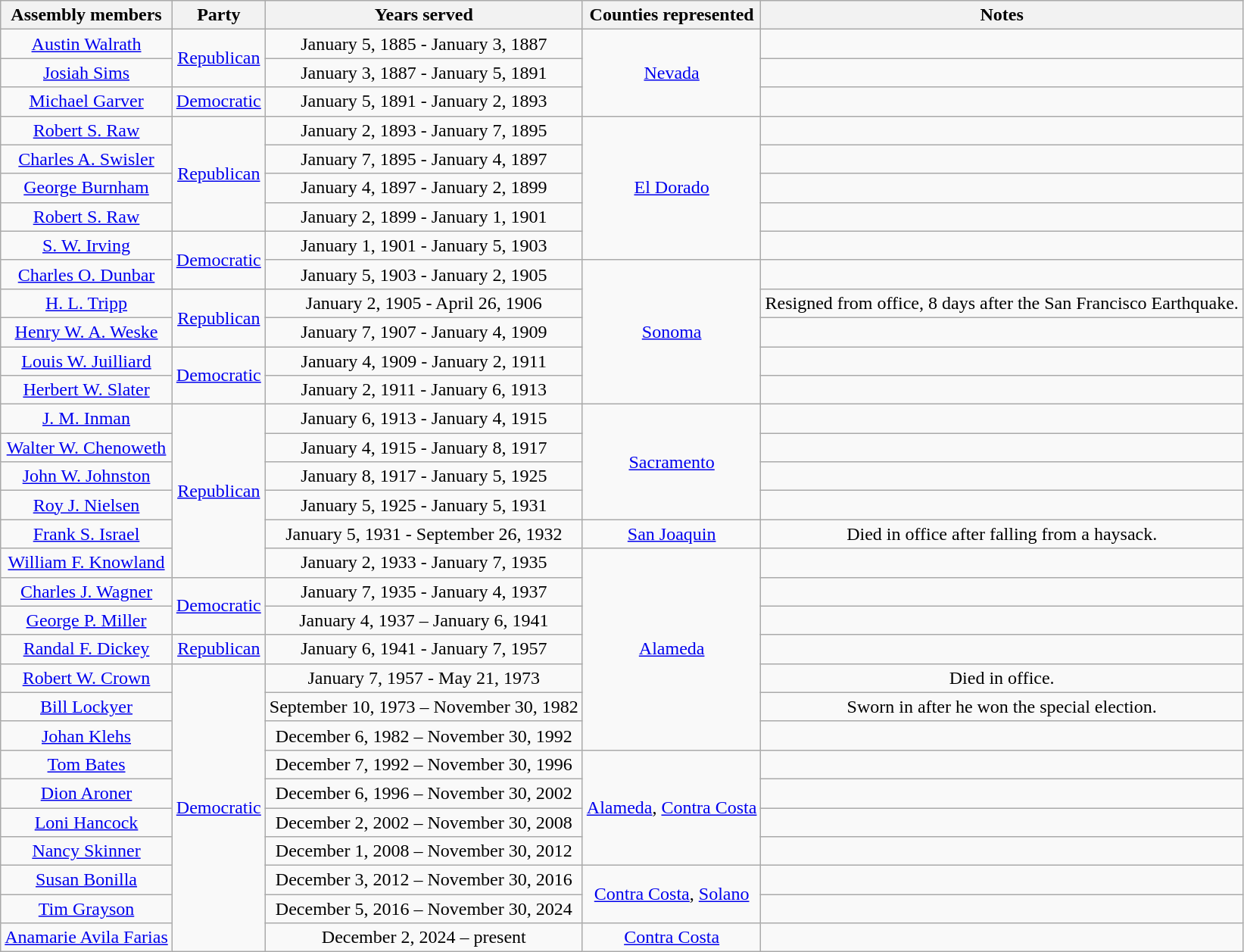<table class=wikitable style="text-align:center">
<tr>
<th>Assembly members</th>
<th>Party</th>
<th>Years served</th>
<th>Counties represented</th>
<th>Notes</th>
</tr>
<tr>
<td><a href='#'>Austin Walrath</a></td>
<td rowspan=2 ><a href='#'>Republican</a></td>
<td>January 5, 1885 - January 3, 1887</td>
<td rowspan=3><a href='#'>Nevada</a></td>
<td></td>
</tr>
<tr>
<td><a href='#'>Josiah Sims</a></td>
<td>January 3, 1887 - January 5, 1891</td>
<td></td>
</tr>
<tr>
<td><a href='#'>Michael Garver</a></td>
<td><a href='#'>Democratic</a></td>
<td>January 5, 1891 - January 2, 1893</td>
<td></td>
</tr>
<tr>
<td><a href='#'>Robert S. Raw</a></td>
<td rowspan=4 ><a href='#'>Republican</a></td>
<td>January 2, 1893 - January 7, 1895</td>
<td rowspan=5><a href='#'>El Dorado</a></td>
<td></td>
</tr>
<tr>
<td><a href='#'>Charles A. Swisler</a></td>
<td>January 7, 1895 - January 4, 1897</td>
<td></td>
</tr>
<tr>
<td><a href='#'>George Burnham</a></td>
<td>January 4, 1897 - January 2, 1899</td>
<td></td>
</tr>
<tr>
<td><a href='#'>Robert S. Raw</a></td>
<td>January 2, 1899 - January 1, 1901</td>
<td></td>
</tr>
<tr>
<td><a href='#'>S. W. Irving</a></td>
<td rowspan=2 ><a href='#'>Democratic</a></td>
<td>January 1, 1901 - January 5, 1903</td>
<td></td>
</tr>
<tr>
<td><a href='#'>Charles O. Dunbar</a></td>
<td>January 5, 1903 - January 2, 1905</td>
<td rowspan=5><a href='#'>Sonoma</a></td>
<td></td>
</tr>
<tr>
<td><a href='#'>H. L. Tripp</a></td>
<td rowspan=2 ><a href='#'>Republican</a></td>
<td>January 2, 1905 - April 26, 1906</td>
<td>Resigned from office, 8 days after the San Francisco Earthquake.</td>
</tr>
<tr>
<td><a href='#'>Henry W. A. Weske</a></td>
<td>January 7, 1907 - January 4, 1909</td>
<td></td>
</tr>
<tr>
<td><a href='#'>Louis W. Juilliard</a></td>
<td rowspan=2 ><a href='#'>Democratic</a></td>
<td>January 4, 1909 - January 2, 1911</td>
<td></td>
</tr>
<tr>
<td><a href='#'>Herbert W. Slater</a></td>
<td>January 2, 1911 - January 6, 1913</td>
<td></td>
</tr>
<tr>
<td><a href='#'>J. M. Inman</a></td>
<td rowspan=6 ><a href='#'>Republican</a></td>
<td>January 6, 1913 - January 4, 1915</td>
<td rowspan=4><a href='#'>Sacramento</a></td>
<td></td>
</tr>
<tr>
<td><a href='#'>Walter W. Chenoweth</a></td>
<td>January 4, 1915 - January 8, 1917</td>
<td></td>
</tr>
<tr>
<td><a href='#'>John W. Johnston</a></td>
<td>January 8, 1917 - January 5, 1925</td>
<td></td>
</tr>
<tr>
<td><a href='#'>Roy J. Nielsen</a></td>
<td>January 5, 1925 - January 5, 1931</td>
<td></td>
</tr>
<tr>
<td><a href='#'>Frank S. Israel</a></td>
<td>January 5, 1931 - September 26, 1932</td>
<td><a href='#'>San Joaquin</a></td>
<td>Died in office after falling from a haysack.</td>
</tr>
<tr>
<td><a href='#'>William F. Knowland</a></td>
<td>January 2, 1933 - January 7, 1935</td>
<td rowspan=7><a href='#'>Alameda</a></td>
<td></td>
</tr>
<tr>
<td><a href='#'>Charles J. Wagner</a></td>
<td rowspan=2 ><a href='#'>Democratic</a></td>
<td>January 7, 1935 - January 4, 1937</td>
<td></td>
</tr>
<tr>
<td><a href='#'>George P. Miller</a></td>
<td>January 4, 1937 – January 6, 1941</td>
<td></td>
</tr>
<tr>
<td><a href='#'>Randal F. Dickey</a></td>
<td><a href='#'>Republican</a></td>
<td>January 6, 1941 - January 7, 1957</td>
<td></td>
</tr>
<tr>
<td><a href='#'>Robert W. Crown</a></td>
<td rowspan=10 ><a href='#'>Democratic</a></td>
<td>January 7, 1957 - May 21, 1973</td>
<td>Died in office.</td>
</tr>
<tr>
<td><a href='#'>Bill Lockyer</a></td>
<td>September 10, 1973 – November 30, 1982</td>
<td>Sworn in after he won the special election.</td>
</tr>
<tr>
<td><a href='#'>Johan Klehs</a></td>
<td>December 6, 1982 – November 30, 1992</td>
<td></td>
</tr>
<tr>
<td><a href='#'>Tom Bates</a></td>
<td>December 7, 1992 – November 30, 1996</td>
<td rowspan=4><a href='#'>Alameda</a>, <a href='#'>Contra Costa</a></td>
<td></td>
</tr>
<tr>
<td><a href='#'>Dion Aroner</a></td>
<td>December 6, 1996 – November 30, 2002</td>
<td></td>
</tr>
<tr>
<td><a href='#'>Loni Hancock</a></td>
<td>December 2, 2002 – November 30, 2008</td>
<td></td>
</tr>
<tr>
<td><a href='#'>Nancy Skinner</a></td>
<td>December 1, 2008 – November 30, 2012</td>
<td></td>
</tr>
<tr>
<td><a href='#'>Susan Bonilla</a></td>
<td>December 3, 2012 – November 30, 2016</td>
<td rowspan=2><a href='#'>Contra Costa</a>, <a href='#'>Solano</a></td>
<td></td>
</tr>
<tr>
<td><a href='#'>Tim Grayson</a></td>
<td>December 5, 2016 – November 30, 2024</td>
<td></td>
</tr>
<tr>
<td><a href='#'>Anamarie Avila Farias</a></td>
<td>December 2, 2024 – present</td>
<td><a href='#'>Contra Costa</a></td>
<td></td>
</tr>
</table>
